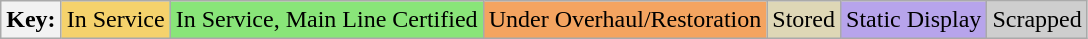<table class="wikitable">
<tr>
<th>Key:</th>
<td bgcolor=#F5D26C>In Service</td>
<td bgcolor=#89E579>In Service, Main Line Certified</td>
<td bgcolor=#f4a460>Under Overhaul/Restoration</td>
<td bgcolor=#DED7B6>Stored</td>
<td bgcolor=#B7A4EB>Static Display</td>
<td bgcolor=#cecece>Scrapped</td>
</tr>
</table>
